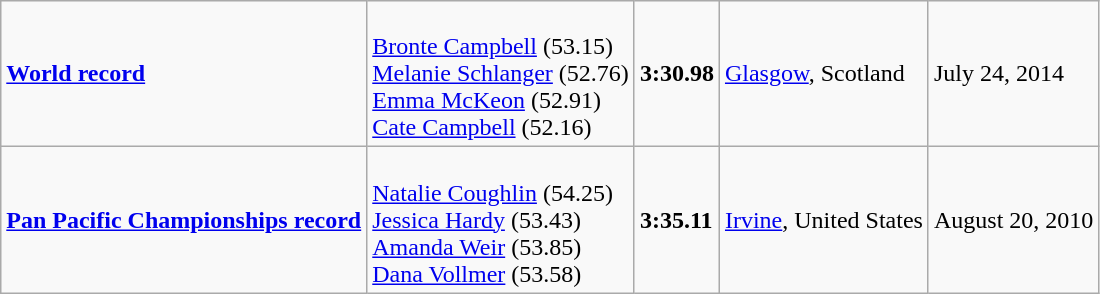<table class="wikitable">
<tr>
<td><strong><a href='#'>World record</a></strong></td>
<td><br><a href='#'>Bronte Campbell</a> (53.15)<br><a href='#'>Melanie Schlanger</a> (52.76)<br><a href='#'>Emma McKeon</a> (52.91)<br><a href='#'>Cate Campbell</a> (52.16)</td>
<td><strong>3:30.98</strong></td>
<td><a href='#'>Glasgow</a>, Scotland</td>
<td>July 24, 2014</td>
</tr>
<tr>
<td><strong><a href='#'>Pan Pacific Championships record</a></strong></td>
<td><br><a href='#'>Natalie Coughlin</a> (54.25)<br><a href='#'>Jessica Hardy</a> (53.43)<br><a href='#'>Amanda Weir</a> (53.85)<br><a href='#'>Dana Vollmer</a> (53.58)</td>
<td><strong>3:35.11</strong></td>
<td><a href='#'>Irvine</a>, United States</td>
<td>August 20, 2010</td>
</tr>
</table>
